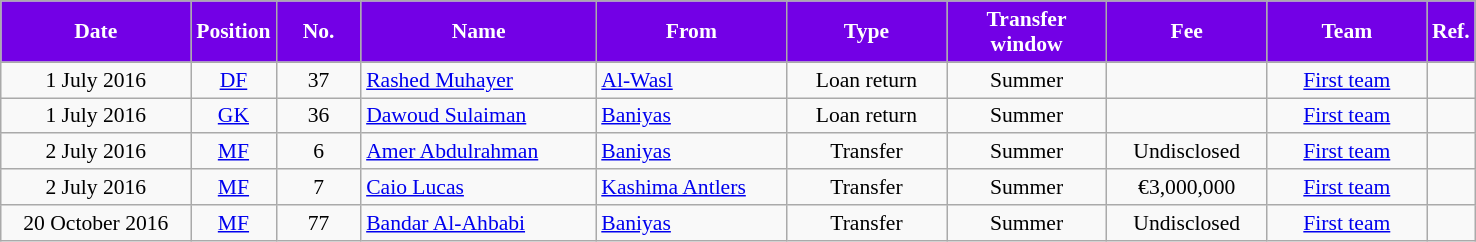<table class="wikitable" style="text-align:center; font-size:90%; ">
<tr>
<th style="background:#7300E6; color:#FFFFFF; width:120px;">Date</th>
<th style="background:#7300E6; color:#FFFFFF; width:50px;">Position</th>
<th style="background:#7300E6; color:#FFFFFF; width:50px;">No.</th>
<th style="background:#7300E6; color:#FFFFFF; width:150px;">Name</th>
<th style="background:#7300E6; color:#FFFFFF; width:120px;">From</th>
<th style="background:#7300E6; color:#FFFFFF; width:100px;">Type</th>
<th style="background:#7300E6; color:#FFFFFF; width:100px;">Transfer window</th>
<th style="background:#7300E6; color:#FFFFFF; width:100px;">Fee</th>
<th style="background:#7300E6; color:#FFFFFF; width:100px;">Team</th>
<th style="background:#7300E6; color:#FFFFFF; width:25px;">Ref.</th>
</tr>
<tr>
<td>1 July 2016</td>
<td><a href='#'>DF</a></td>
<td>37</td>
<td style="text-align:left;"> <a href='#'>Rashed Muhayer</a></td>
<td style="text-align:left;"> <a href='#'>Al-Wasl</a></td>
<td>Loan return</td>
<td>Summer</td>
<td></td>
<td><a href='#'>First team</a></td>
<td></td>
</tr>
<tr>
<td>1 July 2016</td>
<td><a href='#'>GK</a></td>
<td>36</td>
<td style="text-align:left;"> <a href='#'>Dawoud Sulaiman</a></td>
<td style="text-align:left;"> <a href='#'>Baniyas</a></td>
<td>Loan return</td>
<td>Summer</td>
<td></td>
<td><a href='#'>First team</a></td>
<td></td>
</tr>
<tr>
<td>2 July 2016</td>
<td><a href='#'>MF</a></td>
<td>6</td>
<td style="text-align:left;"> <a href='#'>Amer Abdulrahman</a></td>
<td style="text-align:left;"> <a href='#'>Baniyas</a></td>
<td>Transfer</td>
<td>Summer</td>
<td>Undisclosed</td>
<td><a href='#'>First team</a></td>
<td></td>
</tr>
<tr>
<td>2 July 2016</td>
<td><a href='#'>MF</a></td>
<td>7</td>
<td style="text-align:left;"> <a href='#'>Caio Lucas</a></td>
<td style="text-align:left;"> <a href='#'>Kashima Antlers</a></td>
<td>Transfer</td>
<td>Summer</td>
<td>€3,000,000</td>
<td><a href='#'>First team</a></td>
<td></td>
</tr>
<tr>
<td>20 October 2016</td>
<td><a href='#'>MF</a></td>
<td>77</td>
<td style="text-align:left;"> <a href='#'>Bandar Al-Ahbabi</a></td>
<td style="text-align:left;"> <a href='#'>Baniyas</a></td>
<td>Transfer</td>
<td>Summer</td>
<td>Undisclosed</td>
<td><a href='#'>First team</a></td>
<td></td>
</tr>
</table>
